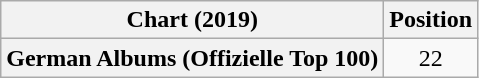<table class="wikitable sortable plainrowheaders" style="text-align:center">
<tr>
<th scope="col">Chart (2019)</th>
<th scope="col">Position</th>
</tr>
<tr>
<th scope="row">German Albums (Offizielle Top 100)</th>
<td>22</td>
</tr>
</table>
